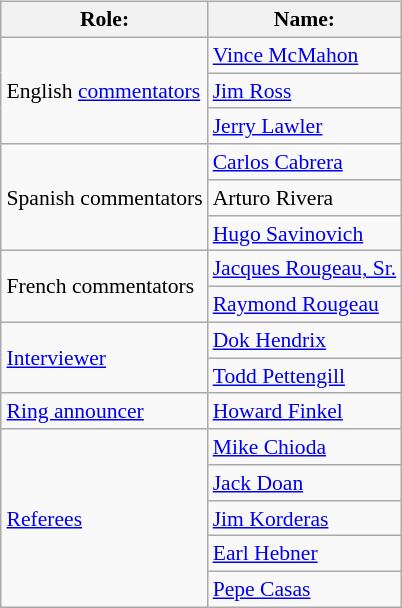<table class=wikitable style="font-size:90%; margin: 0.5em 0 0.5em 1em; float: right; clear: right;">
<tr>
<th>Role:</th>
<th>Name:</th>
</tr>
<tr>
<td rowspan=3>English <a href='#'>commentators</a></td>
<td><a href='#'>Vince McMahon</a></td>
</tr>
<tr>
<td><a href='#'>Jim Ross</a></td>
</tr>
<tr>
<td><a href='#'>Jerry Lawler</a></td>
</tr>
<tr>
<td rowspan=3>Spanish commentators</td>
<td><a href='#'>Carlos Cabrera</a></td>
</tr>
<tr>
<td>Arturo Rivera</td>
</tr>
<tr>
<td><a href='#'>Hugo Savinovich</a></td>
</tr>
<tr>
<td Rowspan=2>French commentators</td>
<td><a href='#'>Jacques Rougeau, Sr.</a></td>
</tr>
<tr>
<td><a href='#'>Raymond Rougeau</a></td>
</tr>
<tr>
<td rowspan=2><a href='#'>Interviewer</a></td>
<td><a href='#'>Dok Hendrix</a></td>
</tr>
<tr>
<td><a href='#'>Todd Pettengill</a></td>
</tr>
<tr>
<td rowspan=1><a href='#'>Ring announcer</a></td>
<td><a href='#'>Howard Finkel</a></td>
</tr>
<tr>
<td rowspan=5><a href='#'>Referees</a></td>
<td><a href='#'>Mike Chioda</a></td>
</tr>
<tr>
<td><a href='#'>Jack Doan</a></td>
</tr>
<tr>
<td><a href='#'>Jim Korderas</a></td>
</tr>
<tr>
<td><a href='#'>Earl Hebner</a></td>
</tr>
<tr>
<td><a href='#'>Pepe Casas</a></td>
</tr>
</table>
